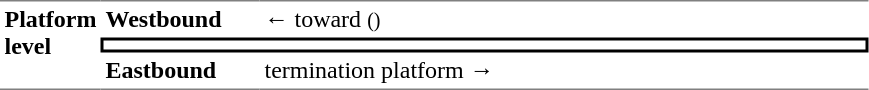<table cellpadding="3" cellspacing="0" border="0">
<tr>
<td rowspan="3" width="50" style="border-top-color: gray; border-bottom-color: gray; border-top-width: 1px; border-bottom-width: 1px; border-top-style: solid; border-bottom-style: solid;" valign="top"><strong>Platform level</strong></td>
<td width="100" style="border-top-color: gray; border-top-width: 1px; border-top-style: solid;"><strong>Westbound</strong></td>
<td width="400" style="border-top-color: gray; border-top-width: 1px; border-top-style: solid;">←  toward  <small>()</small></td>
</tr>
<tr>
<td colspan="2" style="border: 2px solid black; border-image: none; text-align: center;"></td>
</tr>
<tr>
<td style="border-bottom-color: gray; border-bottom-width: 1px; border-bottom-style: solid;"><strong>Eastbound</strong></td>
<td style="border-bottom-color: gray; border-bottom-width: 1px; border-bottom-style: solid;"> termination platform →</td>
</tr>
</table>
